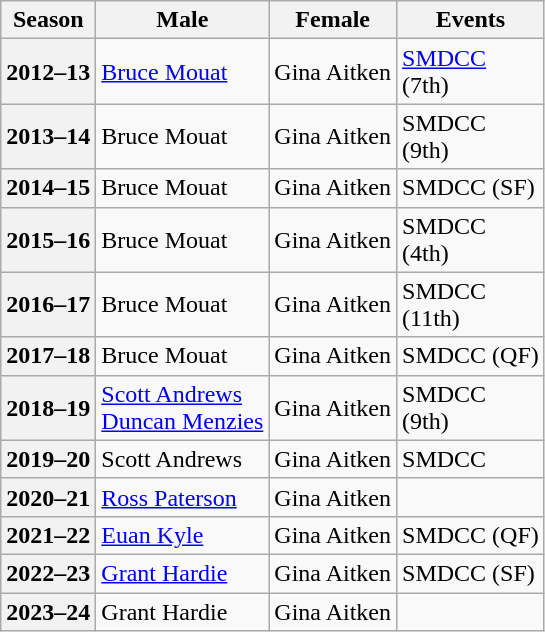<table class="wikitable">
<tr>
<th scope="col">Season</th>
<th scope="col">Male</th>
<th scope="col">Female</th>
<th scope="col">Events</th>
</tr>
<tr>
<th scope="row">2012–13</th>
<td><a href='#'>Bruce Mouat</a></td>
<td>Gina Aitken</td>
<td><a href='#'>SMDCC</a> <br>  (7th)</td>
</tr>
<tr>
<th scope="row">2013–14</th>
<td>Bruce Mouat</td>
<td>Gina Aitken</td>
<td>SMDCC <br>  (9th)</td>
</tr>
<tr>
<th scope="row">2014–15</th>
<td>Bruce Mouat</td>
<td>Gina Aitken</td>
<td>SMDCC (SF)</td>
</tr>
<tr>
<th scope="row">2015–16</th>
<td>Bruce Mouat</td>
<td>Gina Aitken</td>
<td>SMDCC <br>  (4th)</td>
</tr>
<tr>
<th scope="row">2016–17</th>
<td>Bruce Mouat</td>
<td>Gina Aitken</td>
<td>SMDCC <br>  (11th)</td>
</tr>
<tr>
<th scope="row">2017–18</th>
<td>Bruce Mouat</td>
<td>Gina Aitken</td>
<td>SMDCC (QF)</td>
</tr>
<tr>
<th scope="row">2018–19</th>
<td><a href='#'>Scott Andrews</a><br><a href='#'>Duncan Menzies</a></td>
<td>Gina Aitken</td>
<td>SMDCC <br>  (9th)</td>
</tr>
<tr>
<th scope="row">2019–20</th>
<td>Scott Andrews</td>
<td>Gina Aitken</td>
<td>SMDCC </td>
</tr>
<tr>
<th scope="row">2020–21</th>
<td><a href='#'>Ross Paterson</a></td>
<td>Gina Aitken</td>
<td></td>
</tr>
<tr>
<th scope="row">2021–22</th>
<td><a href='#'>Euan Kyle</a></td>
<td>Gina Aitken</td>
<td>SMDCC (QF)</td>
</tr>
<tr>
<th scope="row">2022–23</th>
<td><a href='#'>Grant Hardie</a></td>
<td>Gina Aitken</td>
<td>SMDCC (SF)</td>
</tr>
<tr>
<th scope="row">2023–24</th>
<td>Grant Hardie</td>
<td>Gina Aitken</td>
<td></td>
</tr>
</table>
